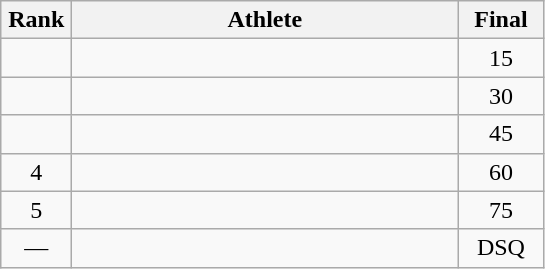<table class=wikitable style="text-align:center">
<tr>
<th width=40>Rank</th>
<th width=250>Athlete</th>
<th width=50>Final</th>
</tr>
<tr>
<td></td>
<td align=left></td>
<td>15</td>
</tr>
<tr>
<td></td>
<td align=left></td>
<td>30</td>
</tr>
<tr>
<td></td>
<td align=left></td>
<td>45</td>
</tr>
<tr>
<td>4</td>
<td align=left></td>
<td>60</td>
</tr>
<tr>
<td>5</td>
<td align=left></td>
<td>75</td>
</tr>
<tr>
<td>—</td>
<td align=left></td>
<td>DSQ</td>
</tr>
</table>
